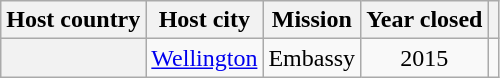<table class="wikitable plainrowheaders" style="text-align:center;">
<tr>
<th scope="col">Host country</th>
<th scope="col">Host city</th>
<th scope="col">Mission</th>
<th scope="col">Year closed</th>
<th scope="col"></th>
</tr>
<tr>
<th scope="row"></th>
<td><a href='#'>Wellington</a></td>
<td>Embassy</td>
<td>2015</td>
<td></td>
</tr>
</table>
